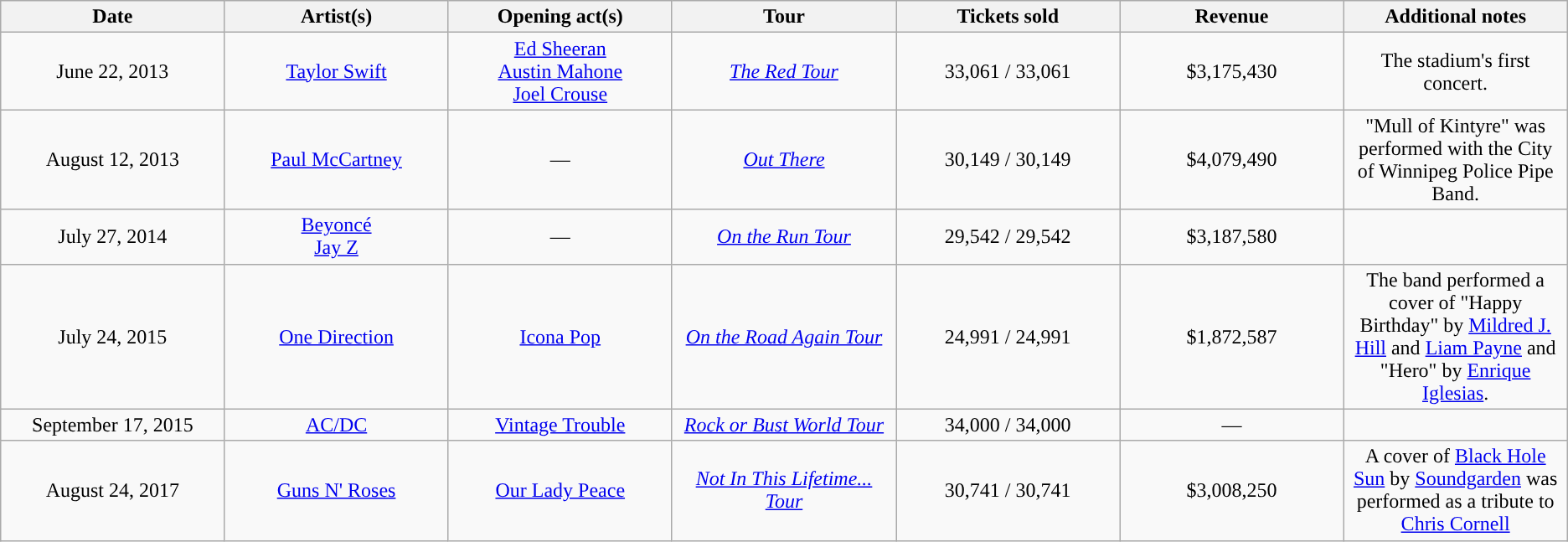<table class="wikitable" style="text-align:center;">
<tr>
<th width=12% style="text-align:center;">Date</th>
<th width=12% style="text-align:center;">Artist(s)</th>
<th width=12% style="text-align:center;">Opening act(s)</th>
<th width=12% style="text-align:center;">Tour</th>
<th width=12% style="text-align:center;">Tickets sold</th>
<th width=12% style="text-align:center;">Revenue</th>
<th width=12% style="text-align:center;">Additional notes</th>
</tr>
<tr>
<td>June 22, 2013</td>
<td><a href='#'>Taylor Swift</a></td>
<td><a href='#'>Ed Sheeran</a><br><a href='#'>Austin Mahone</a><br><a href='#'>Joel Crouse</a></td>
<td><em><a href='#'>The Red Tour</a></em></td>
<td>33,061 / 33,061</td>
<td>$3,175,430</td>
<td>The stadium's first concert.</td>
</tr>
<tr>
<td>August 12, 2013</td>
<td><a href='#'>Paul McCartney</a></td>
<td>—</td>
<td><a href='#'><em>Out There</em></a></td>
<td>30,149 / 30,149</td>
<td>$4,079,490</td>
<td>"Mull of Kintyre" was performed with the City of Winnipeg Police Pipe Band.</td>
</tr>
<tr>
<td>July 27, 2014</td>
<td><a href='#'>Beyoncé</a><br><a href='#'>Jay Z</a></td>
<td>—</td>
<td><a href='#'><em>On the Run Tour</em></a></td>
<td>29,542 / 29,542</td>
<td>$3,187,580</td>
<td></td>
</tr>
<tr>
<td>July 24, 2015</td>
<td><a href='#'>One Direction</a></td>
<td><a href='#'>Icona Pop</a></td>
<td><em><a href='#'>On the Road Again Tour</a></em></td>
<td>24,991 / 24,991</td>
<td>$1,872,587</td>
<td>The band performed a cover of "Happy Birthday" by <a href='#'>Mildred J. Hill</a> and <a href='#'>Liam Payne</a> and "Hero" by <a href='#'>Enrique Iglesias</a>.</td>
</tr>
<tr>
<td>September 17, 2015</td>
<td><a href='#'>AC/DC</a></td>
<td><a href='#'>Vintage Trouble</a></td>
<td><em><a href='#'>Rock or Bust World Tour</a></em></td>
<td>34,000 / 34,000</td>
<td>—</td>
<td></td>
</tr>
<tr>
<td>August 24, 2017</td>
<td><a href='#'>Guns N' Roses</a></td>
<td><a href='#'>Our Lady Peace</a></td>
<td><em><a href='#'>Not In This Lifetime... Tour</a></em></td>
<td>30,741 / 30,741</td>
<td>$3,008,250</td>
<td>A cover of <a href='#'>Black Hole Sun</a> by <a href='#'>Soundgarden</a> was performed as a tribute to <a href='#'>Chris Cornell</a></td>
</tr>
</table>
